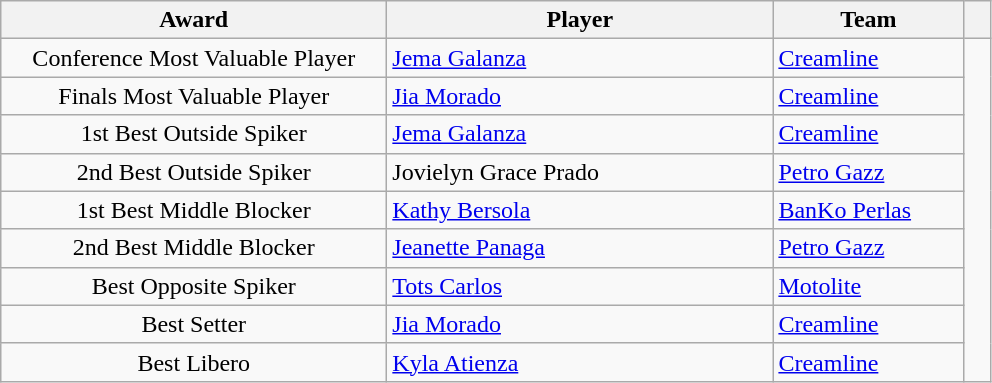<table class="wikitable">
<tr>
<th width=250>Award</th>
<th width=250>Player</th>
<th width=120>Team</th>
<th width=10></th>
</tr>
<tr>
<td style="text-align:center">Conference Most Valuable Player</td>
<td><a href='#'>Jema Galanza</a></td>
<td><a href='#'>Creamline</a></td>
<td rowspan=9></td>
</tr>
<tr>
<td style="text-align:center">Finals Most Valuable Player</td>
<td><a href='#'>Jia Morado</a></td>
<td><a href='#'>Creamline</a></td>
</tr>
<tr>
<td style="text-align:center">1st Best Outside Spiker</td>
<td><a href='#'>Jema Galanza</a></td>
<td><a href='#'>Creamline</a></td>
</tr>
<tr>
<td style="text-align:center">2nd Best Outside Spiker</td>
<td>Jovielyn Grace Prado</td>
<td><a href='#'>Petro Gazz</a></td>
</tr>
<tr>
<td style="text-align:center">1st Best Middle Blocker</td>
<td><a href='#'>Kathy Bersola</a></td>
<td><a href='#'>BanKo Perlas</a></td>
</tr>
<tr>
<td style="text-align:center">2nd Best Middle Blocker</td>
<td><a href='#'>Jeanette Panaga</a></td>
<td><a href='#'>Petro Gazz</a></td>
</tr>
<tr>
<td style="text-align:center">Best Opposite Spiker</td>
<td><a href='#'>Tots Carlos</a></td>
<td><a href='#'>Motolite</a></td>
</tr>
<tr>
<td style="text-align:center">Best Setter</td>
<td><a href='#'>Jia Morado</a></td>
<td><a href='#'>Creamline</a></td>
</tr>
<tr>
<td style="text-align:center">Best Libero</td>
<td><a href='#'>Kyla Atienza</a></td>
<td><a href='#'>Creamline</a></td>
</tr>
</table>
